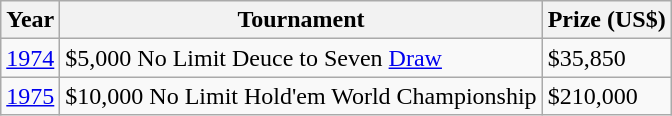<table class="wikitable">
<tr>
<th>Year</th>
<th>Tournament</th>
<th>Prize (US$)</th>
</tr>
<tr>
<td><a href='#'>1974</a></td>
<td>$5,000 No Limit Deuce to Seven <a href='#'>Draw</a></td>
<td>$35,850</td>
</tr>
<tr>
<td><a href='#'>1975</a></td>
<td>$10,000 No Limit Hold'em World Championship</td>
<td>$210,000</td>
</tr>
</table>
